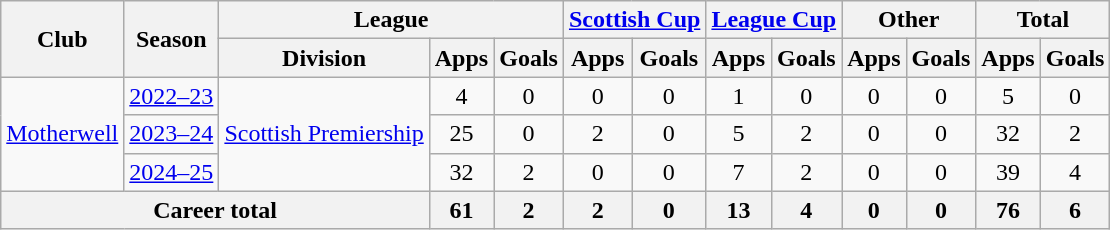<table class="wikitable" style="text-align:center">
<tr>
<th rowspan="2">Club</th>
<th rowspan="2">Season</th>
<th colspan="3">League</th>
<th colspan="2"><a href='#'>Scottish Cup</a></th>
<th colspan="2"><a href='#'>League Cup</a></th>
<th colspan="2">Other</th>
<th colspan="2">Total</th>
</tr>
<tr>
<th>Division</th>
<th>Apps</th>
<th>Goals</th>
<th>Apps</th>
<th>Goals</th>
<th>Apps</th>
<th>Goals</th>
<th>Apps</th>
<th>Goals</th>
<th>Apps</th>
<th>Goals</th>
</tr>
<tr>
<td rowspan="3"><a href='#'>Motherwell</a></td>
<td><a href='#'>2022–23</a></td>
<td rowspan="3"><a href='#'>Scottish Premiership</a></td>
<td>4</td>
<td>0</td>
<td>0</td>
<td>0</td>
<td>1</td>
<td>0</td>
<td>0</td>
<td>0</td>
<td>5</td>
<td>0</td>
</tr>
<tr>
<td><a href='#'>2023–24</a></td>
<td>25</td>
<td>0</td>
<td>2</td>
<td>0</td>
<td>5</td>
<td>2</td>
<td>0</td>
<td>0</td>
<td>32</td>
<td>2</td>
</tr>
<tr>
<td><a href='#'>2024–25</a></td>
<td>32</td>
<td>2</td>
<td>0</td>
<td>0</td>
<td>7</td>
<td>2</td>
<td>0</td>
<td>0</td>
<td>39</td>
<td>4</td>
</tr>
<tr>
<th colspan="3">Career total</th>
<th>61</th>
<th>2</th>
<th>2</th>
<th>0</th>
<th>13</th>
<th>4</th>
<th>0</th>
<th>0</th>
<th>76</th>
<th>6</th>
</tr>
</table>
